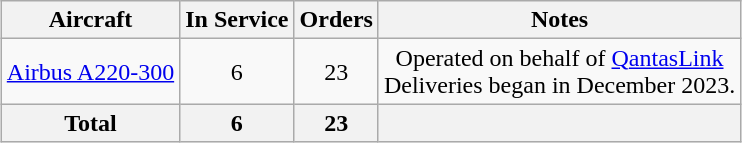<table class="wikitable" style="margin:0.5em auto; text-align:center">
<tr>
<th>Aircraft</th>
<th>In Service</th>
<th>Orders</th>
<th>Notes</th>
</tr>
<tr>
<td><a href='#'>Airbus A220-300</a></td>
<td>6</td>
<td>23</td>
<td>Operated on behalf of <a href='#'>QantasLink</a><br>Deliveries began in December 2023.</td>
</tr>
<tr>
<th>Total</th>
<th>6</th>
<th>23</th>
<th></th>
</tr>
</table>
